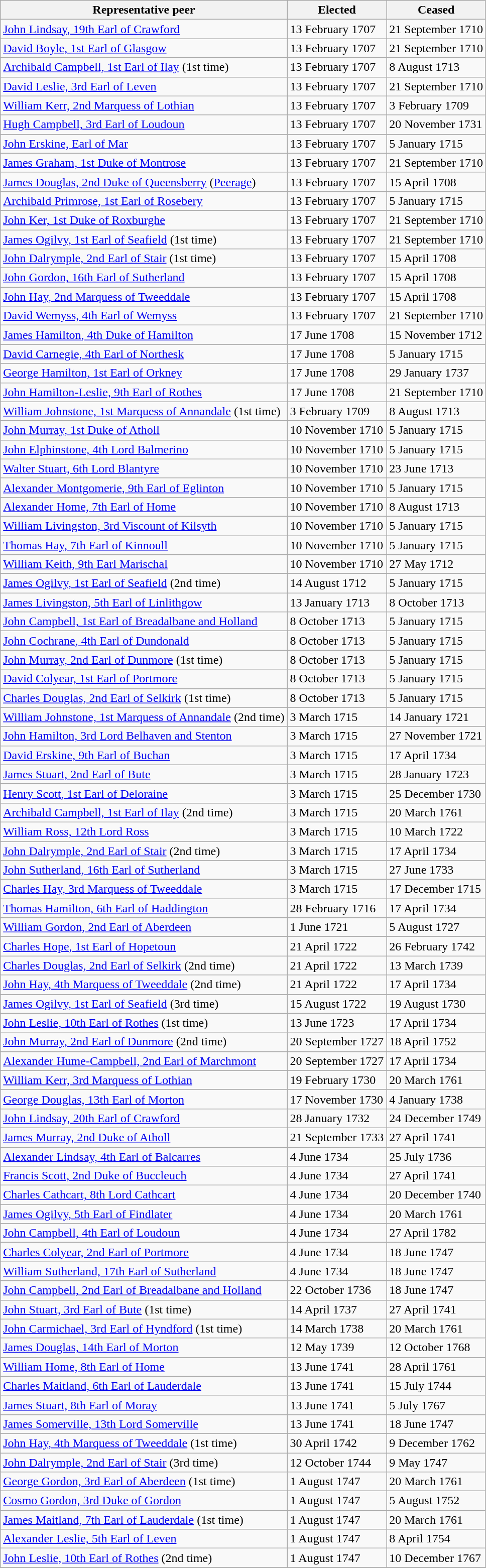<table class="sortable wikitable">
<tr>
<th scope="col">Representative peer</th>
<th scope="col">Elected</th>
<th scope="col">Ceased</th>
</tr>
<tr>
<td><a href='#'>John Lindsay, 19th Earl of Crawford</a></td>
<td>13 February 1707</td>
<td>21 September 1710</td>
</tr>
<tr>
<td><a href='#'>David Boyle, 1st Earl of Glasgow</a></td>
<td>13 February 1707</td>
<td>21 September 1710</td>
</tr>
<tr>
<td><a href='#'>Archibald Campbell, 1st Earl of Ilay</a> (1st time)</td>
<td>13 February 1707</td>
<td>8 August 1713</td>
</tr>
<tr>
<td><a href='#'>David Leslie, 3rd Earl of Leven</a></td>
<td>13 February 1707</td>
<td>21 September 1710</td>
</tr>
<tr>
<td><a href='#'>William Kerr, 2nd Marquess of Lothian</a></td>
<td>13 February 1707</td>
<td>3 February 1709</td>
</tr>
<tr>
<td><a href='#'>Hugh Campbell, 3rd Earl of Loudoun</a></td>
<td>13 February 1707</td>
<td>20 November 1731</td>
</tr>
<tr>
<td><a href='#'>John Erskine, Earl of Mar</a></td>
<td>13 February 1707</td>
<td>5 January 1715</td>
</tr>
<tr>
<td><a href='#'>James Graham, 1st Duke of Montrose</a></td>
<td>13 February 1707</td>
<td>21 September 1710</td>
</tr>
<tr>
<td><a href='#'>James Douglas, 2nd Duke of Queensberry</a> (<a href='#'>Peerage</a>)</td>
<td>13 February 1707</td>
<td>15 April 1708</td>
</tr>
<tr>
<td><a href='#'>Archibald Primrose, 1st Earl of Rosebery</a></td>
<td>13 February 1707</td>
<td>5 January 1715</td>
</tr>
<tr>
<td><a href='#'>John Ker, 1st Duke of Roxburghe</a></td>
<td>13 February 1707</td>
<td>21 September 1710</td>
</tr>
<tr>
<td><a href='#'>James Ogilvy, 1st Earl of Seafield</a> (1st time)</td>
<td>13 February 1707</td>
<td>21 September 1710</td>
</tr>
<tr>
<td><a href='#'>John Dalrymple, 2nd Earl of Stair</a> (1st time)</td>
<td>13 February 1707</td>
<td>15 April 1708</td>
</tr>
<tr>
<td><a href='#'>John Gordon, 16th Earl of Sutherland</a></td>
<td>13 February 1707</td>
<td>15 April 1708</td>
</tr>
<tr>
<td><a href='#'>John Hay, 2nd Marquess of Tweeddale</a></td>
<td>13 February 1707</td>
<td>15 April 1708</td>
</tr>
<tr>
<td><a href='#'>David Wemyss, 4th Earl of Wemyss</a></td>
<td>13 February 1707</td>
<td>21 September 1710</td>
</tr>
<tr>
<td><a href='#'>James Hamilton, 4th Duke of Hamilton</a></td>
<td>17 June 1708</td>
<td>15 November 1712</td>
</tr>
<tr>
<td><a href='#'>David Carnegie, 4th Earl of Northesk</a></td>
<td>17 June 1708</td>
<td>5 January 1715</td>
</tr>
<tr>
<td><a href='#'>George Hamilton, 1st Earl of Orkney</a></td>
<td>17 June 1708</td>
<td>29 January 1737</td>
</tr>
<tr>
<td><a href='#'>John Hamilton-Leslie, 9th Earl of Rothes</a></td>
<td>17 June 1708</td>
<td>21 September 1710</td>
</tr>
<tr>
<td><a href='#'>William Johnstone, 1st Marquess of Annandale</a> (1st time)</td>
<td>3 February 1709</td>
<td>8 August 1713</td>
</tr>
<tr>
<td><a href='#'>John Murray, 1st Duke of Atholl</a></td>
<td>10 November 1710</td>
<td>5 January 1715</td>
</tr>
<tr>
<td><a href='#'>John Elphinstone, 4th Lord Balmerino</a></td>
<td>10 November 1710</td>
<td>5 January 1715</td>
</tr>
<tr>
<td><a href='#'>Walter Stuart, 6th Lord Blantyre</a></td>
<td>10 November 1710</td>
<td>23 June 1713</td>
</tr>
<tr>
<td><a href='#'>Alexander Montgomerie, 9th Earl of Eglinton</a></td>
<td>10 November 1710</td>
<td>5 January 1715</td>
</tr>
<tr>
<td><a href='#'>Alexander Home, 7th Earl of Home</a></td>
<td>10 November 1710</td>
<td>8 August 1713</td>
</tr>
<tr>
<td><a href='#'>William Livingston, 3rd Viscount of Kilsyth</a></td>
<td>10 November 1710</td>
<td>5 January 1715</td>
</tr>
<tr>
<td><a href='#'>Thomas Hay, 7th Earl of Kinnoull</a></td>
<td>10 November 1710</td>
<td>5 January 1715</td>
</tr>
<tr>
<td><a href='#'>William Keith, 9th Earl Marischal</a></td>
<td>10 November 1710</td>
<td>27 May 1712</td>
</tr>
<tr>
<td><a href='#'>James Ogilvy, 1st Earl of Seafield</a> (2nd time)</td>
<td>14 August 1712</td>
<td>5 January 1715</td>
</tr>
<tr>
<td><a href='#'>James Livingston, 5th Earl of Linlithgow</a></td>
<td>13 January 1713</td>
<td>8 October 1713</td>
</tr>
<tr>
<td><a href='#'>John Campbell, 1st Earl of Breadalbane and Holland</a></td>
<td>8 October 1713</td>
<td>5 January 1715</td>
</tr>
<tr>
<td><a href='#'>John Cochrane, 4th Earl of Dundonald</a></td>
<td>8 October 1713</td>
<td>5 January 1715</td>
</tr>
<tr>
<td><a href='#'>John Murray, 2nd Earl of Dunmore</a> (1st time)</td>
<td>8 October 1713</td>
<td>5 January 1715</td>
</tr>
<tr>
<td><a href='#'>David Colyear, 1st Earl of Portmore</a></td>
<td>8 October 1713</td>
<td>5 January 1715</td>
</tr>
<tr>
<td><a href='#'>Charles Douglas, 2nd Earl of Selkirk</a> (1st time)</td>
<td>8 October 1713</td>
<td>5 January 1715</td>
</tr>
<tr>
<td><a href='#'>William Johnstone, 1st Marquess of Annandale</a> (2nd time)</td>
<td>3 March 1715</td>
<td>14 January 1721</td>
</tr>
<tr>
<td><a href='#'>John Hamilton, 3rd Lord Belhaven and Stenton</a></td>
<td>3 March 1715</td>
<td>27 November 1721</td>
</tr>
<tr>
<td><a href='#'>David Erskine, 9th Earl of Buchan</a></td>
<td>3 March 1715</td>
<td>17 April 1734</td>
</tr>
<tr>
<td><a href='#'>James Stuart, 2nd Earl of Bute</a></td>
<td>3 March 1715</td>
<td>28 January 1723</td>
</tr>
<tr>
<td><a href='#'>Henry Scott, 1st Earl of Deloraine</a></td>
<td>3 March 1715</td>
<td>25 December 1730</td>
</tr>
<tr>
<td><a href='#'>Archibald Campbell, 1st Earl of Ilay</a> (2nd time)</td>
<td>3 March 1715</td>
<td>20 March 1761</td>
</tr>
<tr>
<td><a href='#'>William Ross, 12th Lord Ross</a></td>
<td>3 March 1715</td>
<td>10 March 1722</td>
</tr>
<tr>
<td><a href='#'>John Dalrymple, 2nd Earl of Stair</a> (2nd time)</td>
<td>3 March 1715</td>
<td>17 April 1734</td>
</tr>
<tr>
<td><a href='#'>John Sutherland, 16th Earl of Sutherland</a></td>
<td>3 March 1715</td>
<td>27 June 1733</td>
</tr>
<tr>
<td><a href='#'>Charles Hay, 3rd Marquess of Tweeddale</a></td>
<td>3 March 1715</td>
<td>17 December 1715</td>
</tr>
<tr>
<td><a href='#'>Thomas Hamilton, 6th Earl of Haddington</a></td>
<td>28 February 1716</td>
<td>17 April 1734</td>
</tr>
<tr>
<td><a href='#'>William Gordon, 2nd Earl of Aberdeen</a></td>
<td>1 June 1721</td>
<td>5 August 1727</td>
</tr>
<tr>
<td><a href='#'>Charles Hope, 1st Earl of Hopetoun</a></td>
<td>21 April 1722</td>
<td>26 February 1742</td>
</tr>
<tr>
<td><a href='#'>Charles Douglas, 2nd Earl of Selkirk</a> (2nd time)</td>
<td>21 April 1722</td>
<td>13 March 1739</td>
</tr>
<tr>
<td><a href='#'>John Hay, 4th Marquess of Tweeddale</a> (2nd time)</td>
<td>21 April 1722</td>
<td>17 April 1734</td>
</tr>
<tr>
<td><a href='#'>James Ogilvy, 1st Earl of Seafield</a> (3rd time)</td>
<td>15 August 1722</td>
<td>19 August 1730</td>
</tr>
<tr>
<td><a href='#'>John Leslie, 10th Earl of Rothes</a> (1st time)</td>
<td>13 June 1723</td>
<td>17 April 1734</td>
</tr>
<tr>
<td><a href='#'>John Murray, 2nd Earl of Dunmore</a> (2nd time)</td>
<td>20 September 1727</td>
<td>18 April 1752</td>
</tr>
<tr>
<td><a href='#'>Alexander Hume-Campbell, 2nd Earl of Marchmont</a></td>
<td>20 September 1727</td>
<td>17 April 1734</td>
</tr>
<tr>
<td><a href='#'>William Kerr, 3rd Marquess of Lothian</a></td>
<td>19 February 1730</td>
<td>20 March 1761</td>
</tr>
<tr>
<td><a href='#'>George Douglas, 13th Earl of Morton</a></td>
<td>17 November 1730</td>
<td>4 January 1738</td>
</tr>
<tr>
<td><a href='#'>John Lindsay, 20th Earl of Crawford</a></td>
<td>28 January 1732</td>
<td>24 December 1749</td>
</tr>
<tr>
<td><a href='#'>James Murray, 2nd Duke of Atholl</a></td>
<td>21 September 1733</td>
<td>27 April 1741</td>
</tr>
<tr>
<td><a href='#'>Alexander Lindsay, 4th Earl of Balcarres</a></td>
<td>4 June 1734</td>
<td>25 July 1736</td>
</tr>
<tr>
<td><a href='#'>Francis Scott, 2nd Duke of Buccleuch</a></td>
<td>4 June 1734</td>
<td>27 April 1741</td>
</tr>
<tr>
<td><a href='#'>Charles Cathcart, 8th Lord Cathcart</a></td>
<td>4 June 1734</td>
<td>20 December 1740</td>
</tr>
<tr>
<td><a href='#'>James Ogilvy, 5th Earl of Findlater</a></td>
<td>4 June 1734</td>
<td>20 March 1761</td>
</tr>
<tr>
<td><a href='#'>John Campbell, 4th Earl of Loudoun</a></td>
<td>4 June 1734</td>
<td>27 April 1782</td>
</tr>
<tr>
<td><a href='#'>Charles Colyear, 2nd Earl of Portmore</a></td>
<td>4 June 1734</td>
<td>18 June 1747</td>
</tr>
<tr>
<td><a href='#'>William Sutherland, 17th Earl of Sutherland</a></td>
<td>4 June 1734</td>
<td>18 June 1747</td>
</tr>
<tr>
<td><a href='#'>John Campbell, 2nd Earl of Breadalbane and Holland</a></td>
<td>22 October 1736</td>
<td>18 June 1747</td>
</tr>
<tr>
<td><a href='#'>John Stuart, 3rd Earl of Bute</a> (1st time)</td>
<td>14 April 1737</td>
<td>27 April 1741</td>
</tr>
<tr>
<td><a href='#'>John Carmichael, 3rd Earl of Hyndford</a> (1st time)</td>
<td>14 March 1738</td>
<td>20 March 1761</td>
</tr>
<tr>
<td><a href='#'>James Douglas, 14th Earl of Morton</a></td>
<td>12 May 1739</td>
<td>12 October 1768</td>
</tr>
<tr>
<td><a href='#'>William Home, 8th Earl of Home</a></td>
<td>13 June 1741</td>
<td>28 April 1761</td>
</tr>
<tr>
<td><a href='#'>Charles Maitland, 6th Earl of Lauderdale</a></td>
<td>13 June 1741</td>
<td>15 July 1744</td>
</tr>
<tr>
<td><a href='#'>James Stuart, 8th Earl of Moray</a></td>
<td>13 June 1741</td>
<td>5 July 1767</td>
</tr>
<tr>
<td><a href='#'>James Somerville, 13th Lord Somerville</a></td>
<td>13 June 1741</td>
<td>18 June 1747</td>
</tr>
<tr>
<td><a href='#'>John Hay, 4th Marquess of Tweeddale</a> (1st time)</td>
<td>30 April 1742</td>
<td>9 December 1762</td>
</tr>
<tr>
<td><a href='#'>John Dalrymple, 2nd Earl of Stair</a> (3rd time)</td>
<td>12 October 1744</td>
<td>9 May 1747</td>
</tr>
<tr>
<td><a href='#'>George Gordon, 3rd Earl of Aberdeen</a> (1st time)</td>
<td>1 August 1747</td>
<td>20 March 1761</td>
</tr>
<tr>
<td><a href='#'>Cosmo Gordon, 3rd Duke of Gordon</a></td>
<td>1 August 1747</td>
<td>5 August 1752</td>
</tr>
<tr>
<td><a href='#'>James Maitland, 7th Earl of Lauderdale</a> (1st time)</td>
<td>1 August 1747</td>
<td>20 March 1761</td>
</tr>
<tr>
<td><a href='#'>Alexander Leslie, 5th Earl of Leven</a></td>
<td>1 August 1747</td>
<td>8 April 1754</td>
</tr>
<tr>
<td><a href='#'>John Leslie, 10th Earl of Rothes</a> (2nd time)</td>
<td>1 August 1747</td>
<td>10 December 1767</td>
</tr>
<tr>
</tr>
</table>
